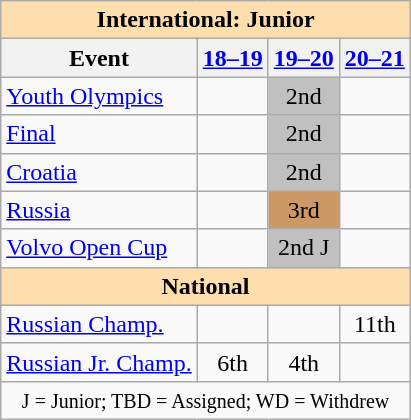<table class="wikitable" style="text-align:center">
<tr>
<th colspan="5" style="background-color: #ffdead; " align="center">International: Junior</th>
</tr>
<tr>
<th>Event</th>
<th><a href='#'>18–19</a></th>
<th><a href='#'>19–20</a></th>
<th><a href='#'>20–21</a></th>
</tr>
<tr>
<td align=left><a href='#'>Youth Olympics</a></td>
<td></td>
<td bgcolor=silver>2nd</td>
<td></td>
</tr>
<tr>
<td align=left> <a href='#'>Final</a></td>
<td></td>
<td bgcolor=silver>2nd</td>
<td></td>
</tr>
<tr>
<td align=left> <a href='#'>Croatia</a></td>
<td></td>
<td bgcolor=silver>2nd</td>
<td></td>
</tr>
<tr>
<td align=left> <a href='#'>Russia</a></td>
<td></td>
<td bgcolor=cc9966>3rd</td>
<td></td>
</tr>
<tr>
<td align=left><a href='#'>Volvo Open Cup</a></td>
<td></td>
<td bgcolor=silver>2nd J</td>
<td></td>
</tr>
<tr>
<th colspan="5" style="background-color: #ffdead; " align="center">National</th>
</tr>
<tr>
<td align=left><a href='#'>Russian Champ.</a></td>
<td></td>
<td></td>
<td>11th</td>
</tr>
<tr>
<td align="left"><a href='#'>Russian Jr. Champ.</a></td>
<td>6th</td>
<td>4th</td>
<td></td>
</tr>
<tr>
<td colspan="5" align="center"><small> J = Junior; TBD = Assigned; WD = Withdrew </small></td>
</tr>
</table>
